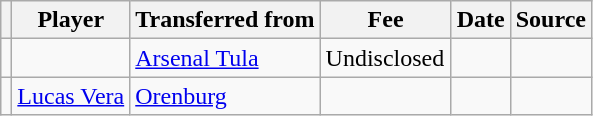<table class="wikitable plainrowheaders sortable">
<tr>
<th></th>
<th scope="col">Player</th>
<th>Transferred from</th>
<th style="width: 80px;">Fee</th>
<th scope="col">Date</th>
<th scope="col">Source</th>
</tr>
<tr>
<td align="center"></td>
<td> </td>
<td> <a href='#'>Arsenal Tula</a></td>
<td>Undisclosed</td>
<td></td>
<td></td>
</tr>
<tr>
<td align="center"></td>
<td> <a href='#'>Lucas Vera</a></td>
<td> <a href='#'>Orenburg</a></td>
<td></td>
<td></td>
<td></td>
</tr>
</table>
